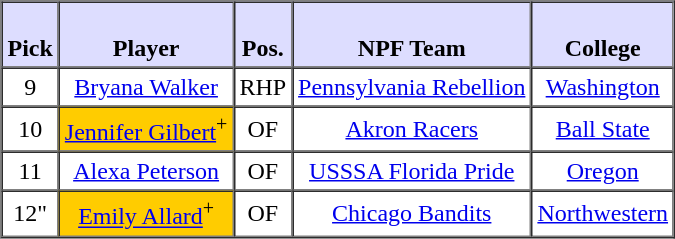<table border="1" cellpadding="3" cellspacing="0" style="text-align:center;">
<tr>
<th style="background:#ddf;"><br>Pick</th>
<th style="background:#ddf;"><br>Player</th>
<th style="background:#ddf;"><br>Pos.</th>
<th style="background:#ddf;"><br>NPF Team</th>
<th style="background:#ddf;"><br>College</th>
</tr>
<tr>
<td>9</td>
<td><a href='#'>Bryana Walker</a></td>
<td>RHP</td>
<td><a href='#'>Pennsylvania Rebellion</a></td>
<td><a href='#'>Washington</a></td>
</tr>
<tr>
<td>10</td>
<td style="background:#FFCC00;"><a href='#'>Jennifer Gilbert</a><sup>+</sup></td>
<td>OF</td>
<td><a href='#'>Akron Racers</a></td>
<td><a href='#'>Ball State</a></td>
</tr>
<tr>
<td>11</td>
<td><a href='#'>Alexa Peterson</a></td>
<td>OF</td>
<td><a href='#'>USSSA Florida Pride</a></td>
<td><a href='#'>Oregon</a></td>
</tr>
<tr>
<td>12"</td>
<td style="background:#FFCC00;"><a href='#'>Emily Allard</a><sup>+</sup></td>
<td>OF</td>
<td><a href='#'>Chicago Bandits</a></td>
<td><a href='#'>Northwestern</a></td>
</tr>
</table>
